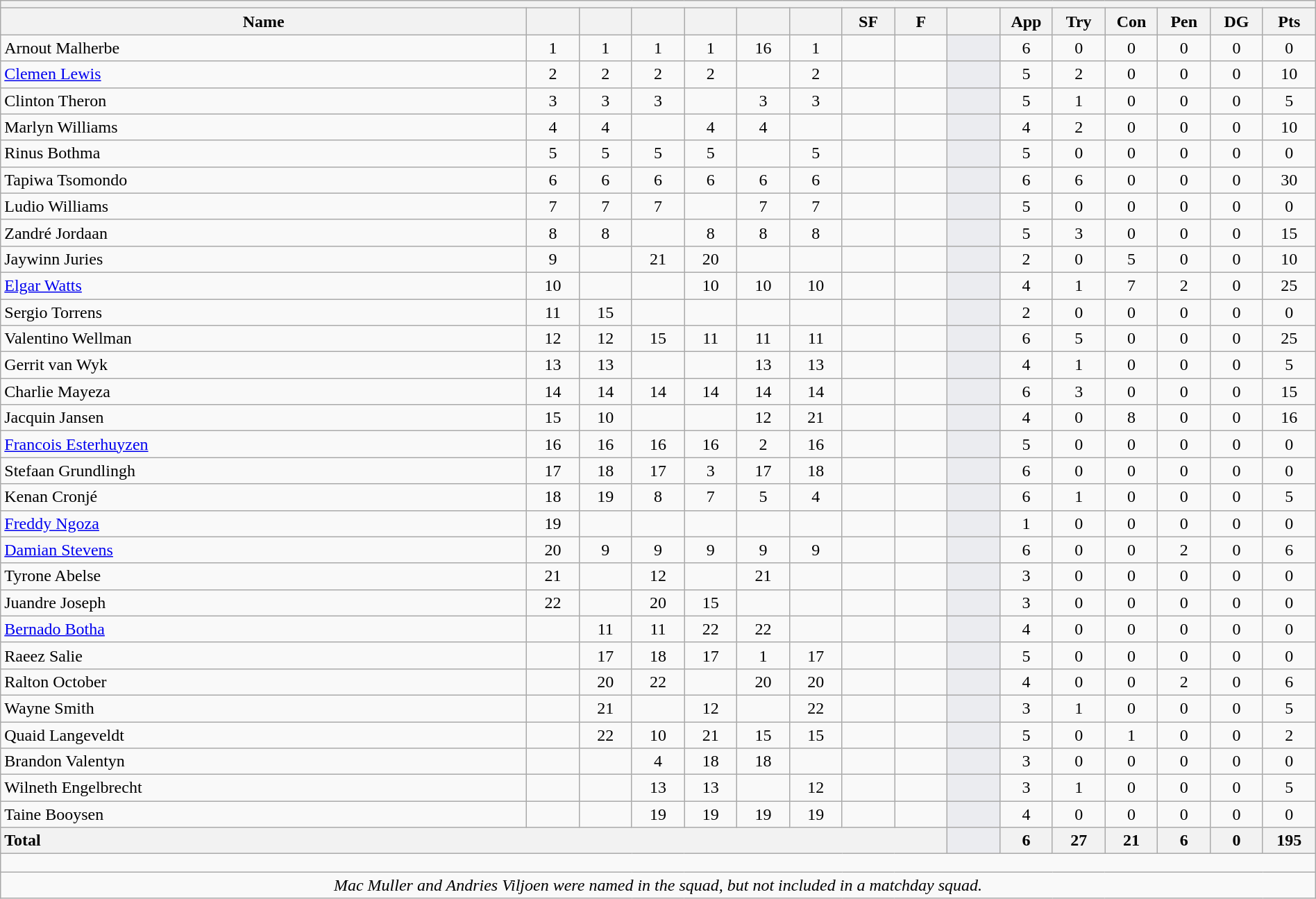<table class="wikitable collapsible collapsed" style="text-align:center; font-size:100%; width:100%">
<tr>
<th colspan="100%"></th>
</tr>
<tr>
<th style="width:40%;">Name</th>
<th style="width:4%;"></th>
<th style="width:4%;"></th>
<th style="width:4%;"></th>
<th style="width:4%;"></th>
<th style="width:4%;"></th>
<th style="width:4%;"></th>
<th style="width:4%;">SF</th>
<th style="width:4%;">F</th>
<th style="width:4%;"></th>
<th style="width:4%;">App</th>
<th style="width:4%;">Try</th>
<th style="width:4%;">Con</th>
<th style="width:4%;">Pen</th>
<th style="width:4%;">DG</th>
<th style="width:4%;">Pts</th>
</tr>
<tr>
<td style="text-align:left;">Arnout Malherbe</td>
<td>1</td>
<td>1</td>
<td>1</td>
<td>1</td>
<td>16 </td>
<td>1</td>
<td></td>
<td></td>
<td style="background:#EBECF0;"></td>
<td>6</td>
<td>0</td>
<td>0</td>
<td>0</td>
<td>0</td>
<td>0</td>
</tr>
<tr>
<td style="text-align:left;"><a href='#'>Clemen Lewis</a></td>
<td>2</td>
<td>2</td>
<td>2</td>
<td>2</td>
<td></td>
<td>2</td>
<td></td>
<td></td>
<td style="background:#EBECF0;"></td>
<td>5</td>
<td>2</td>
<td>0</td>
<td>0</td>
<td>0</td>
<td>10</td>
</tr>
<tr>
<td style="text-align:left;">Clinton Theron</td>
<td>3</td>
<td>3</td>
<td>3</td>
<td></td>
<td>3</td>
<td>3</td>
<td></td>
<td></td>
<td style="background:#EBECF0;"></td>
<td>5</td>
<td>1</td>
<td>0</td>
<td>0</td>
<td>0</td>
<td>5</td>
</tr>
<tr>
<td style="text-align:left;">Marlyn Williams</td>
<td>4</td>
<td>4</td>
<td></td>
<td>4</td>
<td>4</td>
<td></td>
<td></td>
<td></td>
<td style="background:#EBECF0;"></td>
<td>4</td>
<td>2</td>
<td>0</td>
<td>0</td>
<td>0</td>
<td>10</td>
</tr>
<tr>
<td style="text-align:left;">Rinus Bothma</td>
<td>5</td>
<td>5</td>
<td>5</td>
<td>5</td>
<td></td>
<td>5</td>
<td></td>
<td></td>
<td style="background:#EBECF0;"></td>
<td>5</td>
<td>0</td>
<td>0</td>
<td>0</td>
<td>0</td>
<td>0</td>
</tr>
<tr>
<td style="text-align:left;">Tapiwa Tsomondo</td>
<td>6</td>
<td>6</td>
<td>6</td>
<td>6</td>
<td>6</td>
<td>6</td>
<td></td>
<td></td>
<td style="background:#EBECF0;"></td>
<td>6</td>
<td>6</td>
<td>0</td>
<td>0</td>
<td>0</td>
<td>30</td>
</tr>
<tr>
<td style="text-align:left;">Ludio Williams</td>
<td>7</td>
<td>7</td>
<td>7</td>
<td></td>
<td>7</td>
<td>7</td>
<td></td>
<td></td>
<td style="background:#EBECF0;"></td>
<td>5</td>
<td>0</td>
<td>0</td>
<td>0</td>
<td>0</td>
<td>0</td>
</tr>
<tr>
<td style="text-align:left;">Zandré Jordaan</td>
<td>8</td>
<td>8</td>
<td></td>
<td>8</td>
<td>8</td>
<td>8</td>
<td></td>
<td></td>
<td style="background:#EBECF0;"></td>
<td>5</td>
<td>3</td>
<td>0</td>
<td>0</td>
<td>0</td>
<td>15</td>
</tr>
<tr>
<td style="text-align:left;">Jaywinn Juries</td>
<td>9</td>
<td></td>
<td>21 </td>
<td>20</td>
<td></td>
<td></td>
<td></td>
<td></td>
<td style="background:#EBECF0;"></td>
<td>2</td>
<td>0</td>
<td>5</td>
<td>0</td>
<td>0</td>
<td>10</td>
</tr>
<tr>
<td style="text-align:left;"><a href='#'>Elgar Watts</a></td>
<td>10</td>
<td></td>
<td></td>
<td>10</td>
<td>10</td>
<td>10</td>
<td></td>
<td></td>
<td style="background:#EBECF0;"></td>
<td>4</td>
<td>1</td>
<td>7</td>
<td>2</td>
<td>0</td>
<td>25</td>
</tr>
<tr>
<td style="text-align:left;">Sergio Torrens</td>
<td>11</td>
<td>15</td>
<td></td>
<td></td>
<td></td>
<td></td>
<td></td>
<td></td>
<td style="background:#EBECF0;"></td>
<td>2</td>
<td>0</td>
<td>0</td>
<td>0</td>
<td>0</td>
<td>0</td>
</tr>
<tr>
<td style="text-align:left;">Valentino Wellman</td>
<td>12</td>
<td>12</td>
<td>15</td>
<td>11</td>
<td>11</td>
<td>11</td>
<td></td>
<td></td>
<td style="background:#EBECF0;"></td>
<td>6</td>
<td>5</td>
<td>0</td>
<td>0</td>
<td>0</td>
<td>25</td>
</tr>
<tr>
<td style="text-align:left;">Gerrit van Wyk</td>
<td>13</td>
<td>13</td>
<td></td>
<td></td>
<td>13</td>
<td>13</td>
<td></td>
<td></td>
<td style="background:#EBECF0;"></td>
<td>4</td>
<td>1</td>
<td>0</td>
<td>0</td>
<td>0</td>
<td>5</td>
</tr>
<tr>
<td style="text-align:left;">Charlie Mayeza</td>
<td>14</td>
<td>14</td>
<td>14</td>
<td>14</td>
<td>14</td>
<td>14</td>
<td></td>
<td></td>
<td style="background:#EBECF0;"></td>
<td>6</td>
<td>3</td>
<td>0</td>
<td>0</td>
<td>0</td>
<td>15</td>
</tr>
<tr>
<td style="text-align:left;">Jacquin Jansen</td>
<td>15</td>
<td>10</td>
<td></td>
<td></td>
<td>12</td>
<td>21 </td>
<td></td>
<td></td>
<td style="background:#EBECF0;"></td>
<td>4</td>
<td>0</td>
<td>8</td>
<td>0</td>
<td>0</td>
<td>16</td>
</tr>
<tr>
<td style="text-align:left;"><a href='#'>Francois Esterhuyzen</a></td>
<td>16 </td>
<td>16 </td>
<td>16</td>
<td>16 </td>
<td>2</td>
<td>16 </td>
<td></td>
<td></td>
<td style="background:#EBECF0;"></td>
<td>5</td>
<td>0</td>
<td>0</td>
<td>0</td>
<td>0</td>
<td>0</td>
</tr>
<tr>
<td style="text-align:left;">Stefaan Grundlingh</td>
<td>17 </td>
<td>18 </td>
<td>17 </td>
<td>3</td>
<td>17 </td>
<td>18 </td>
<td></td>
<td></td>
<td style="background:#EBECF0;"></td>
<td>6</td>
<td>0</td>
<td>0</td>
<td>0</td>
<td>0</td>
<td>0</td>
</tr>
<tr>
<td style="text-align:left;">Kenan Cronjé</td>
<td>18 </td>
<td>19 </td>
<td>8</td>
<td>7</td>
<td>5</td>
<td>4</td>
<td></td>
<td></td>
<td style="background:#EBECF0;"></td>
<td>6</td>
<td>1</td>
<td>0</td>
<td>0</td>
<td>0</td>
<td>5</td>
</tr>
<tr>
<td style="text-align:left;"><a href='#'>Freddy Ngoza</a></td>
<td>19 </td>
<td></td>
<td></td>
<td></td>
<td></td>
<td></td>
<td></td>
<td></td>
<td style="background:#EBECF0;"></td>
<td>1</td>
<td>0</td>
<td>0</td>
<td>0</td>
<td>0</td>
<td>0</td>
</tr>
<tr>
<td style="text-align:left;"><a href='#'>Damian Stevens</a></td>
<td>20 </td>
<td>9</td>
<td>9</td>
<td>9</td>
<td>9</td>
<td>9</td>
<td></td>
<td></td>
<td style="background:#EBECF0;"></td>
<td>6</td>
<td>0</td>
<td>0</td>
<td>2</td>
<td>0</td>
<td>6</td>
</tr>
<tr>
<td style="text-align:left;">Tyrone Abelse</td>
<td>21 </td>
<td></td>
<td>12</td>
<td></td>
<td>21 </td>
<td></td>
<td></td>
<td></td>
<td style="background:#EBECF0;"></td>
<td>3</td>
<td>0</td>
<td>0</td>
<td>0</td>
<td>0</td>
<td>0</td>
</tr>
<tr>
<td style="text-align:left;">Juandre Joseph</td>
<td>22 </td>
<td></td>
<td>20 </td>
<td>15</td>
<td></td>
<td></td>
<td></td>
<td></td>
<td style="background:#EBECF0;"></td>
<td>3</td>
<td>0</td>
<td>0</td>
<td>0</td>
<td>0</td>
<td>0</td>
</tr>
<tr>
<td style="text-align:left;"><a href='#'>Bernado Botha</a></td>
<td></td>
<td>11</td>
<td>11</td>
<td>22 </td>
<td>22 </td>
<td></td>
<td></td>
<td></td>
<td style="background:#EBECF0;"></td>
<td>4</td>
<td>0</td>
<td>0</td>
<td>0</td>
<td>0</td>
<td>0</td>
</tr>
<tr>
<td style="text-align:left;">Raeez Salie</td>
<td></td>
<td>17 </td>
<td>18 </td>
<td>17 </td>
<td>1</td>
<td>17 </td>
<td></td>
<td></td>
<td style="background:#EBECF0;"></td>
<td>5</td>
<td>0</td>
<td>0</td>
<td>0</td>
<td>0</td>
<td>0</td>
</tr>
<tr>
<td style="text-align:left;">Ralton October</td>
<td></td>
<td>20 </td>
<td>22 </td>
<td></td>
<td>20 </td>
<td>20 </td>
<td></td>
<td></td>
<td style="background:#EBECF0;"></td>
<td>4</td>
<td>0</td>
<td>0</td>
<td>2</td>
<td>0</td>
<td>6</td>
</tr>
<tr>
<td style="text-align:left;">Wayne Smith</td>
<td></td>
<td>21 </td>
<td></td>
<td>12</td>
<td></td>
<td>22 </td>
<td></td>
<td></td>
<td style="background:#EBECF0;"></td>
<td>3</td>
<td>1</td>
<td>0</td>
<td>0</td>
<td>0</td>
<td>5</td>
</tr>
<tr>
<td style="text-align:left;">Quaid Langeveldt</td>
<td></td>
<td>22 </td>
<td>10</td>
<td>21 </td>
<td>15</td>
<td>15</td>
<td></td>
<td></td>
<td style="background:#EBECF0;"></td>
<td>5</td>
<td>0</td>
<td>1</td>
<td>0</td>
<td>0</td>
<td>2</td>
</tr>
<tr>
<td style="text-align:left;">Brandon Valentyn</td>
<td></td>
<td></td>
<td>4</td>
<td>18 </td>
<td>18 </td>
<td></td>
<td></td>
<td></td>
<td style="background:#EBECF0;"></td>
<td>3</td>
<td>0</td>
<td>0</td>
<td>0</td>
<td>0</td>
<td>0</td>
</tr>
<tr>
<td style="text-align:left;">Wilneth Engelbrecht</td>
<td></td>
<td></td>
<td>13</td>
<td>13</td>
<td></td>
<td>12</td>
<td></td>
<td></td>
<td style="background:#EBECF0;"></td>
<td>3</td>
<td>1</td>
<td>0</td>
<td>0</td>
<td>0</td>
<td>5</td>
</tr>
<tr>
<td style="text-align:left;">Taine Booysen</td>
<td></td>
<td></td>
<td>19 </td>
<td>19 </td>
<td>19 </td>
<td>19 </td>
<td></td>
<td></td>
<td style="background:#EBECF0;"></td>
<td>4</td>
<td>0</td>
<td>0</td>
<td>0</td>
<td>0</td>
<td>0</td>
</tr>
<tr>
<th colspan="9" style="text-align:left;">Total</th>
<th style="background:#EBECF0;"></th>
<th>6</th>
<th>27</th>
<th>21</th>
<th>6</th>
<th>0</th>
<th>195</th>
</tr>
<tr class="sortbottom">
<td colspan="100%" style="height: 10px;"></td>
</tr>
<tr class="sortbottom">
<td colspan="100%" style="text-align:center;"><em>Mac Muller and Andries Viljoen were named in the squad, but not included in a matchday squad.</em></td>
</tr>
</table>
